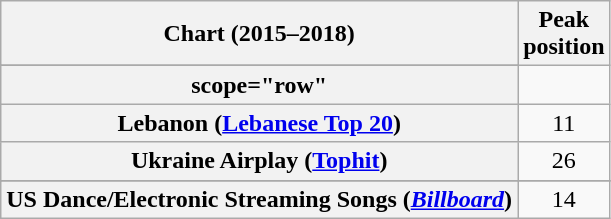<table class="wikitable sortable plainrowheaders" style="text-align:center">
<tr>
<th scope="col">Chart (2015–2018)</th>
<th scope="col">Peak<br>position</th>
</tr>
<tr>
</tr>
<tr>
<th>scope="row" </th>
</tr>
<tr>
<th scope="row">Lebanon (<a href='#'>Lebanese Top 20</a>)</th>
<td>11</td>
</tr>
<tr>
<th scope="row">Ukraine Airplay (<a href='#'>Tophit</a>)</th>
<td>26</td>
</tr>
<tr>
</tr>
<tr>
<th scope="row">US Dance/Electronic Streaming Songs (<em><a href='#'>Billboard</a></em>)</th>
<td>14</td>
</tr>
</table>
